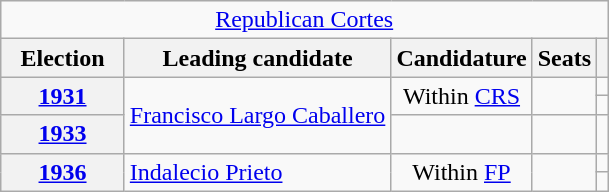<table class="wikitable" style="text-align:right;">
<tr>
<td colspan="5" align="center"><a href='#'>Republican Cortes</a></td>
</tr>
<tr>
<th style="width:75px;">Election</th>
<th>Leading candidate</th>
<th>Candidature</th>
<th>Seats</th>
<th></th>
</tr>
<tr>
<th rowspan="2"><a href='#'>1931</a></th>
<td rowspan="3" style="text-align:left;"><a href='#'>Francisco Largo Caballero</a></td>
<td rowspan="2" style="text-align:center;">Within <a href='#'>CRS</a></td>
<td rowspan="2"></td>
<td></td>
</tr>
<tr>
<td></td>
</tr>
<tr>
<th><a href='#'>1933</a></th>
<td></td>
<td></td>
<td></td>
</tr>
<tr>
<th rowspan="2"><a href='#'>1936</a></th>
<td rowspan="2" style="text-align:left;"><a href='#'>Indalecio Prieto</a></td>
<td rowspan="2" style="text-align:center;">Within <a href='#'>FP</a></td>
<td rowspan="2"></td>
<td></td>
</tr>
<tr>
<td></td>
</tr>
</table>
